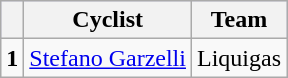<table class="wikitable">
<tr style="background:#ccccff;">
<th></th>
<th>Cyclist</th>
<th>Team</th>
</tr>
<tr>
<td><strong>1</strong></td>
<td><a href='#'>Stefano Garzelli</a></td>
<td>Liquigas</td>
</tr>
</table>
